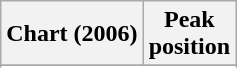<table class="wikitable sortable">
<tr>
<th>Chart (2006)</th>
<th>Peak<br>position</th>
</tr>
<tr>
</tr>
<tr>
</tr>
<tr>
</tr>
<tr>
</tr>
</table>
